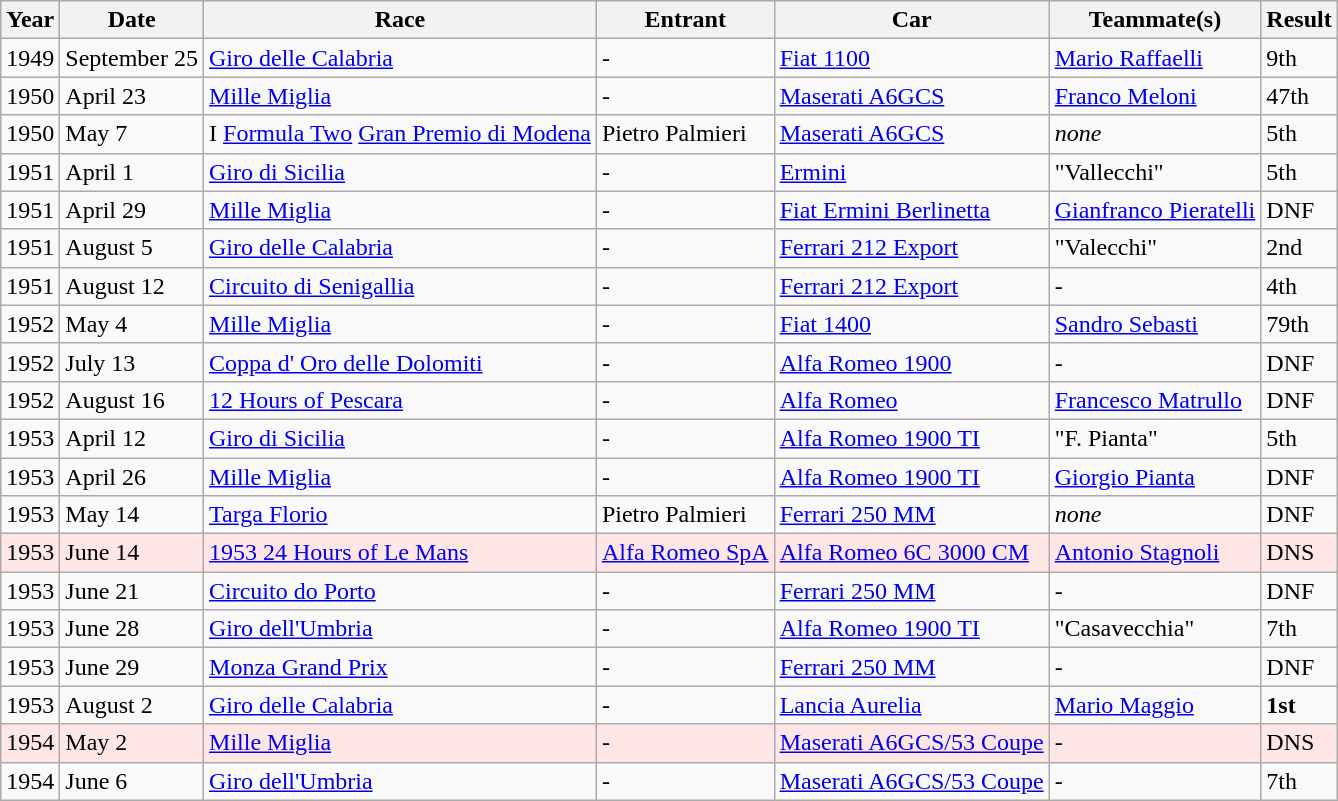<table class="wikitable">
<tr>
<th>Year</th>
<th>Date</th>
<th>Race</th>
<th>Entrant</th>
<th>Car</th>
<th>Teammate(s)</th>
<th>Result</th>
</tr>
<tr>
<td>1949</td>
<td>September 25</td>
<td><a href='#'>Giro delle Calabria</a></td>
<td>-</td>
<td><a href='#'>Fiat 1100</a></td>
<td><a href='#'>Mario Raffaelli</a></td>
<td>9th</td>
</tr>
<tr>
<td>1950</td>
<td>April 23</td>
<td><a href='#'>Mille Miglia</a></td>
<td>-</td>
<td><a href='#'>Maserati A6GCS</a></td>
<td><a href='#'>Franco Meloni</a></td>
<td>47th</td>
</tr>
<tr>
<td>1950</td>
<td>May 7</td>
<td>I <a href='#'>Formula Two</a> <a href='#'>Gran Premio di Modena</a></td>
<td>Pietro Palmieri</td>
<td><a href='#'>Maserati A6GCS</a></td>
<td><em>none</em></td>
<td>5th</td>
</tr>
<tr>
<td>1951</td>
<td>April 1</td>
<td><a href='#'>Giro di Sicilia</a></td>
<td>-</td>
<td><a href='#'>Ermini</a></td>
<td>"Vallecchi"</td>
<td>5th</td>
</tr>
<tr>
<td>1951</td>
<td>April 29</td>
<td><a href='#'>Mille Miglia</a></td>
<td>-</td>
<td><a href='#'>Fiat Ermini Berlinetta</a></td>
<td><a href='#'>Gianfranco Pieratelli</a></td>
<td>DNF</td>
</tr>
<tr>
<td>1951</td>
<td>August 5</td>
<td><a href='#'>Giro delle Calabria</a></td>
<td>-</td>
<td><a href='#'>Ferrari 212 Export</a></td>
<td>"Valecchi"</td>
<td>2nd</td>
</tr>
<tr>
<td>1951</td>
<td>August 12</td>
<td><a href='#'>Circuito di Senigallia</a></td>
<td>-</td>
<td><a href='#'>Ferrari 212 Export</a></td>
<td>-</td>
<td>4th</td>
</tr>
<tr>
<td>1952</td>
<td>May 4</td>
<td><a href='#'>Mille Miglia</a></td>
<td>-</td>
<td><a href='#'>Fiat 1400</a></td>
<td><a href='#'>Sandro Sebasti</a></td>
<td>79th</td>
</tr>
<tr>
<td>1952</td>
<td>July 13</td>
<td><a href='#'>Coppa d' Oro delle Dolomiti</a></td>
<td>-</td>
<td><a href='#'>Alfa Romeo 1900</a></td>
<td>-</td>
<td>DNF</td>
</tr>
<tr>
<td>1952</td>
<td>August 16</td>
<td><a href='#'>12 Hours of Pescara</a></td>
<td>-</td>
<td><a href='#'>Alfa Romeo</a></td>
<td><a href='#'>Francesco Matrullo</a></td>
<td>DNF</td>
</tr>
<tr>
<td>1953</td>
<td>April 12</td>
<td><a href='#'>Giro di Sicilia</a></td>
<td>-</td>
<td><a href='#'>Alfa Romeo 1900 TI</a></td>
<td>"F. Pianta"</td>
<td>5th</td>
</tr>
<tr>
<td>1953</td>
<td>April 26</td>
<td><a href='#'>Mille Miglia</a></td>
<td>-</td>
<td><a href='#'>Alfa Romeo 1900 TI</a></td>
<td><a href='#'>Giorgio Pianta</a></td>
<td>DNF</td>
</tr>
<tr>
<td>1953</td>
<td>May 14</td>
<td><a href='#'>Targa Florio</a></td>
<td>Pietro Palmieri</td>
<td><a href='#'>Ferrari 250 MM</a></td>
<td><em>none</em></td>
<td>DNF</td>
</tr>
<tr>
<td style="background:#ffe6e6;">1953</td>
<td style="background:#ffe6e6;">June 14</td>
<td style="background:#ffe6e6;"><a href='#'>1953 24 Hours of Le Mans</a></td>
<td style="background:#ffe6e6;"><a href='#'>Alfa Romeo SpA</a></td>
<td style="background:#ffe6e6;"><a href='#'>Alfa Romeo 6C 3000 CM</a></td>
<td style="background:#ffe6e6;"><a href='#'>Antonio Stagnoli</a></td>
<td style="background:#ffe6e6;">DNS</td>
</tr>
<tr>
<td>1953</td>
<td>June 21</td>
<td><a href='#'>Circuito do Porto</a></td>
<td>-</td>
<td><a href='#'>Ferrari 250 MM</a></td>
<td>-</td>
<td>DNF</td>
</tr>
<tr>
<td>1953</td>
<td>June 28</td>
<td><a href='#'>Giro dell'Umbria</a></td>
<td>-</td>
<td><a href='#'>Alfa Romeo 1900 TI</a></td>
<td>"Casavecchia"</td>
<td>7th</td>
</tr>
<tr>
<td>1953</td>
<td>June 29</td>
<td><a href='#'>Monza Grand Prix</a></td>
<td>-</td>
<td><a href='#'>Ferrari 250 MM</a></td>
<td>-</td>
<td>DNF</td>
</tr>
<tr>
<td>1953</td>
<td>August 2</td>
<td><a href='#'>Giro delle Calabria</a></td>
<td>-</td>
<td><a href='#'>Lancia Aurelia</a></td>
<td><a href='#'>Mario Maggio</a></td>
<td><strong>1st</strong></td>
</tr>
<tr>
<td style="background:#ffe6e6;">1954</td>
<td style="background:#ffe6e6;">May 2</td>
<td style="background:#ffe6e6;"><a href='#'>Mille Miglia</a></td>
<td style="background:#ffe6e6;">-</td>
<td style="background:#ffe6e6;"><a href='#'>Maserati A6GCS/53 Coupe</a></td>
<td style="background:#ffe6e6;">-</td>
<td style="background:#ffe6e6;">DNS</td>
</tr>
<tr>
<td>1954</td>
<td>June 6</td>
<td><a href='#'>Giro dell'Umbria</a></td>
<td>-</td>
<td><a href='#'>Maserati A6GCS/53 Coupe</a></td>
<td>-</td>
<td>7th</td>
</tr>
</table>
